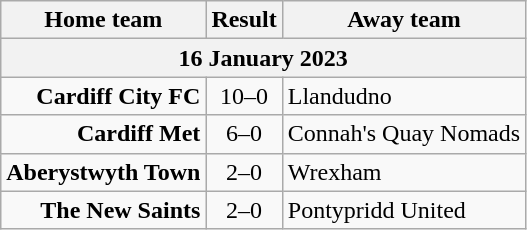<table class="wikitable">
<tr>
<th>Home team</th>
<th>Result</th>
<th>Away team</th>
</tr>
<tr>
<th colspan = 3>16 January 2023</th>
</tr>
<tr>
<td style="text-align:right;"><strong>Cardiff City FC</strong></td>
<td style="text-align:center;">10–0</td>
<td>Llandudno</td>
</tr>
<tr>
<td style="text-align:right;"><strong>Cardiff Met</strong></td>
<td style="text-align:center;">6–0</td>
<td>Connah's Quay Nomads</td>
</tr>
<tr>
<td style="text-align:right;"><strong>Aberystwyth Town</strong></td>
<td style="text-align:center;">2–0</td>
<td>Wrexham</td>
</tr>
<tr>
<td style="text-align:right;"><strong>The New Saints</strong></td>
<td style="text-align:center;">2–0</td>
<td>Pontypridd United</td>
</tr>
</table>
